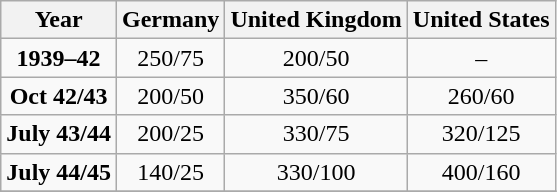<table class="wikitable floatright" border="1" style="text-align:center; ">
<tr>
<th>Year</th>
<th>Germany</th>
<th>United Kingdom</th>
<th>United States</th>
</tr>
<tr>
<td><strong>1939–42</strong></td>
<td>250/75</td>
<td>200/50</td>
<td>–</td>
</tr>
<tr>
<td><strong>Oct 42/43</strong></td>
<td>200/50</td>
<td>350/60</td>
<td>260/60</td>
</tr>
<tr>
<td><strong>July 43/44</strong></td>
<td>200/25</td>
<td>330/75</td>
<td>320/125</td>
</tr>
<tr>
<td><strong>July 44/45</strong></td>
<td>140/25</td>
<td>330/100</td>
<td>400/160</td>
</tr>
<tr>
</tr>
</table>
